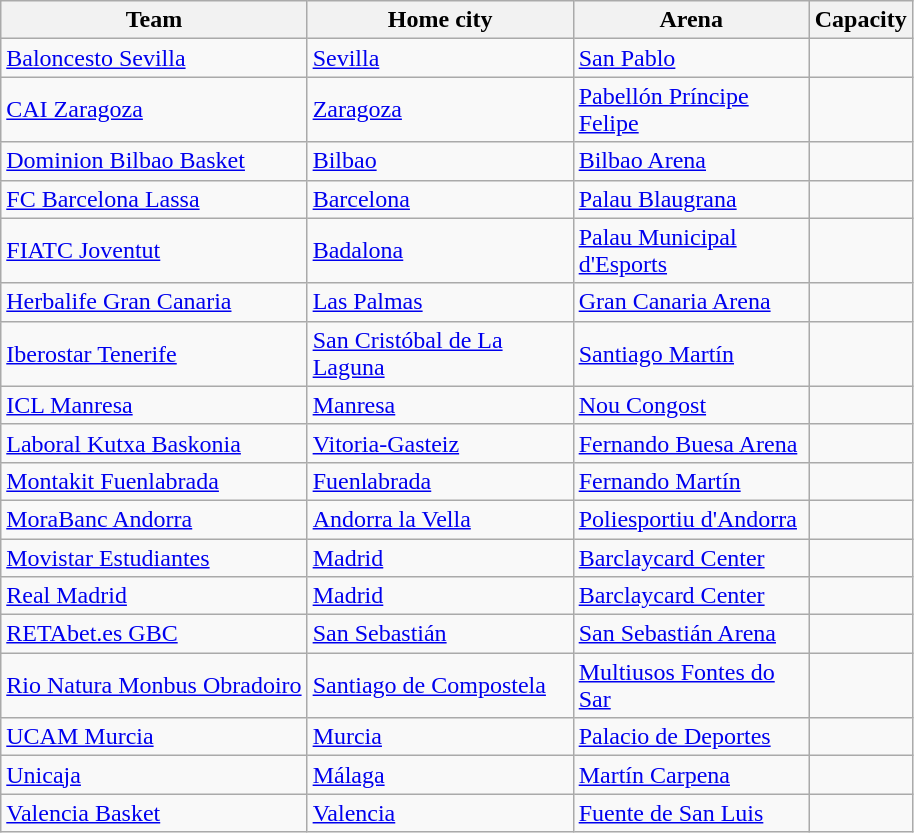<table class="wikitable sortable">
<tr>
<th>Team</th>
<th width=170>Home city</th>
<th width=150>Arena</th>
<th>Capacity</th>
</tr>
<tr>
<td><a href='#'>Baloncesto Sevilla</a></td>
<td><a href='#'>Sevilla</a></td>
<td><a href='#'>San Pablo</a></td>
<td style="text-align:center"></td>
</tr>
<tr>
<td><a href='#'>CAI Zaragoza</a></td>
<td><a href='#'>Zaragoza</a></td>
<td><a href='#'>Pabellón Príncipe Felipe</a></td>
<td style="text-align:center"></td>
</tr>
<tr>
<td><a href='#'>Dominion Bilbao Basket</a></td>
<td><a href='#'>Bilbao</a></td>
<td><a href='#'>Bilbao Arena</a></td>
<td style="text-align:center"></td>
</tr>
<tr>
<td><a href='#'>FC Barcelona Lassa</a></td>
<td><a href='#'>Barcelona</a></td>
<td><a href='#'>Palau Blaugrana</a></td>
<td style="text-align:center"></td>
</tr>
<tr>
<td><a href='#'>FIATC Joventut</a></td>
<td><a href='#'>Badalona</a></td>
<td><a href='#'>Palau Municipal d'Esports</a></td>
<td style="text-align:center"></td>
</tr>
<tr>
<td><a href='#'>Herbalife Gran Canaria</a></td>
<td><a href='#'>Las Palmas</a></td>
<td><a href='#'>Gran Canaria Arena</a></td>
<td style="text-align:center"></td>
</tr>
<tr>
<td><a href='#'>Iberostar Tenerife</a></td>
<td><a href='#'>San Cristóbal de La Laguna</a></td>
<td><a href='#'>Santiago Martín</a></td>
<td style="text-align:center"></td>
</tr>
<tr>
<td><a href='#'>ICL Manresa</a></td>
<td><a href='#'>Manresa</a></td>
<td><a href='#'>Nou Congost</a></td>
<td style="text-align:center"></td>
</tr>
<tr>
<td><a href='#'>Laboral Kutxa Baskonia</a></td>
<td><a href='#'>Vitoria-Gasteiz</a></td>
<td><a href='#'>Fernando Buesa Arena</a></td>
<td style="text-align:center"></td>
</tr>
<tr>
<td><a href='#'>Montakit Fuenlabrada</a></td>
<td><a href='#'>Fuenlabrada</a></td>
<td><a href='#'>Fernando Martín</a></td>
<td style="text-align:center"></td>
</tr>
<tr>
<td><a href='#'>MoraBanc Andorra</a></td>
<td><a href='#'>Andorra la Vella</a></td>
<td><a href='#'>Poliesportiu d'Andorra</a></td>
<td style="text-align:center"></td>
</tr>
<tr>
<td><a href='#'>Movistar Estudiantes</a></td>
<td><a href='#'>Madrid</a></td>
<td><a href='#'>Barclaycard Center</a></td>
<td style="text-align:center"></td>
</tr>
<tr>
<td><a href='#'>Real Madrid</a></td>
<td><a href='#'>Madrid</a></td>
<td><a href='#'>Barclaycard Center</a></td>
<td style="text-align:center"></td>
</tr>
<tr>
<td><a href='#'>RETAbet.es GBC</a></td>
<td><a href='#'>San Sebastián</a></td>
<td><a href='#'>San Sebastián Arena</a></td>
<td style="text-align:center"></td>
</tr>
<tr>
<td><a href='#'>Rio Natura Monbus Obradoiro</a></td>
<td><a href='#'>Santiago de Compostela</a></td>
<td><a href='#'>Multiusos Fontes do Sar</a></td>
<td style="text-align:center"></td>
</tr>
<tr>
<td><a href='#'>UCAM Murcia</a></td>
<td><a href='#'>Murcia</a></td>
<td><a href='#'>Palacio de Deportes</a></td>
<td style="text-align:center"></td>
</tr>
<tr>
<td><a href='#'>Unicaja</a></td>
<td><a href='#'>Málaga</a></td>
<td><a href='#'>Martín Carpena</a></td>
<td style="text-align:center"></td>
</tr>
<tr>
<td><a href='#'>Valencia Basket</a></td>
<td><a href='#'>Valencia</a></td>
<td><a href='#'>Fuente de San Luis</a></td>
<td style="text-align:center"></td>
</tr>
</table>
